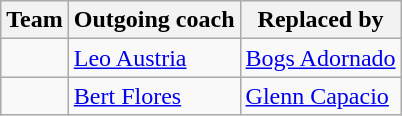<table class=wikitable>
<tr>
<th>Team</th>
<th>Outgoing coach</th>
<th>Replaced by</th>
</tr>
<tr>
<td></td>
<td><a href='#'>Leo Austria</a></td>
<td><a href='#'>Bogs Adornado</a></td>
</tr>
<tr>
<td></td>
<td><a href='#'>Bert Flores</a></td>
<td><a href='#'>Glenn Capacio</a></td>
</tr>
</table>
